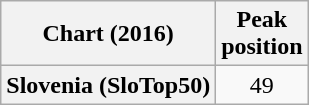<table class="wikitable sortable plainrowheaders" style="text-align:center">
<tr>
<th scope="col">Chart (2016)</th>
<th scope="col">Peak<br> position</th>
</tr>
<tr>
<th scope="row">Slovenia (SloTop50)</th>
<td>49</td>
</tr>
</table>
